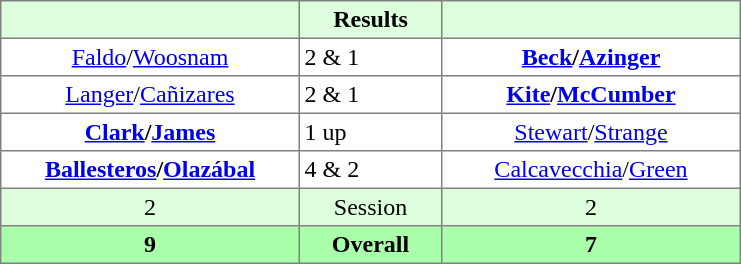<table border="1" cellpadding="3" style="border-collapse:collapse; text-align:center;">
<tr style="background:#dfd;">
<th style="width:12em;"></th>
<th style="width:5.5em;">Results</th>
<th style="width:12em;"></th>
</tr>
<tr>
<td><a href='#'>Faldo</a>/<a href='#'>Woosnam</a></td>
<td align=left> 2 & 1</td>
<td><strong><a href='#'>Beck</a>/<a href='#'>Azinger</a></strong></td>
</tr>
<tr>
<td><a href='#'>Langer</a>/<a href='#'>Cañizares</a></td>
<td align=left> 2 & 1</td>
<td><strong><a href='#'>Kite</a>/<a href='#'>McCumber</a></strong></td>
</tr>
<tr>
<td><strong><a href='#'>Clark</a>/<a href='#'>James</a></strong></td>
<td align=left> 1 up</td>
<td><a href='#'>Stewart</a>/<a href='#'>Strange</a></td>
</tr>
<tr>
<td><strong><a href='#'>Ballesteros</a>/<a href='#'>Olazábal</a></strong></td>
<td align=left> 4 & 2</td>
<td><a href='#'>Calcavecchia</a>/<a href='#'>Green</a></td>
</tr>
<tr style="background:#dfd;">
<td>2</td>
<td>Session</td>
<td>2</td>
</tr>
<tr style="background:#afa;">
<th>9</th>
<th>Overall</th>
<th>7</th>
</tr>
</table>
